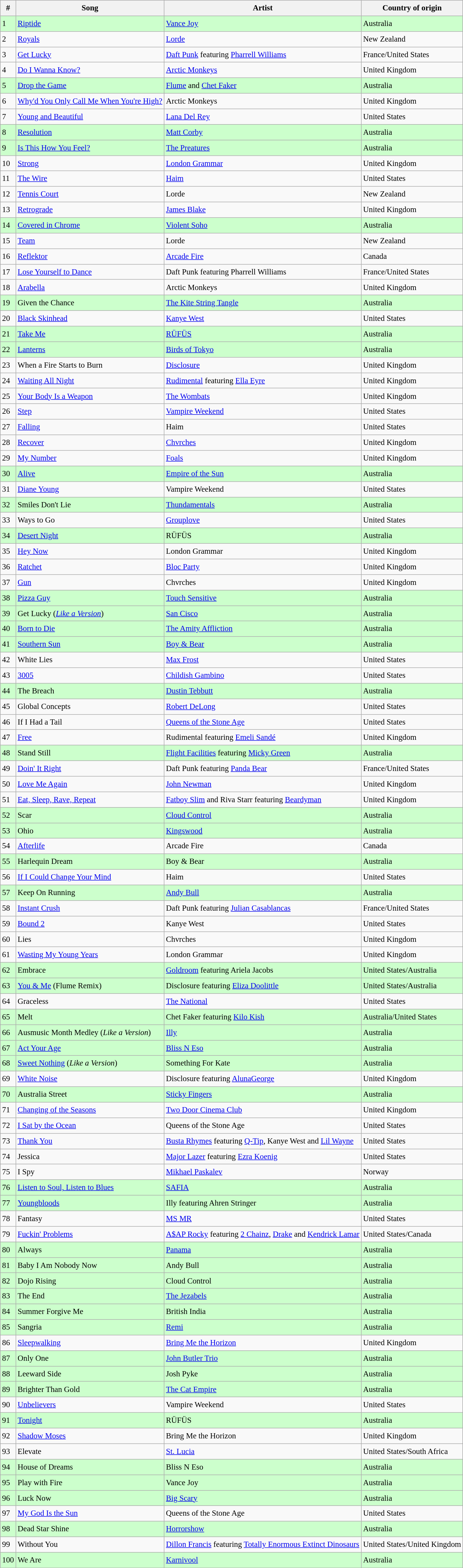<table class="wikitable sortable" style="font-size:0.95em;line-height:1.5em;">
<tr>
<th>#</th>
<th>Song</th>
<th>Artist</th>
<th>Country of origin</th>
</tr>
<tr style="background: #ccffcc">
<td>1</td>
<td><a href='#'>Riptide</a></td>
<td><a href='#'>Vance Joy</a></td>
<td>Australia</td>
</tr>
<tr>
<td>2</td>
<td><a href='#'>Royals</a></td>
<td><a href='#'>Lorde</a></td>
<td>New Zealand</td>
</tr>
<tr>
<td>3</td>
<td><a href='#'>Get Lucky</a></td>
<td><a href='#'>Daft Punk</a> featuring <a href='#'>Pharrell Williams</a></td>
<td>France/United States</td>
</tr>
<tr>
<td>4</td>
<td><a href='#'>Do I Wanna Know?</a></td>
<td><a href='#'>Arctic Monkeys</a></td>
<td>United Kingdom</td>
</tr>
<tr style="background: #ccffcc">
<td>5</td>
<td><a href='#'>Drop the Game</a></td>
<td><a href='#'>Flume</a> and <a href='#'>Chet Faker</a></td>
<td>Australia</td>
</tr>
<tr>
<td>6</td>
<td><a href='#'>Why'd You Only Call Me When You're High?</a></td>
<td>Arctic Monkeys</td>
<td>United Kingdom</td>
</tr>
<tr>
<td>7</td>
<td><a href='#'>Young and Beautiful</a></td>
<td><a href='#'>Lana Del Rey</a></td>
<td>United States</td>
</tr>
<tr style="background: #ccffcc">
<td>8</td>
<td><a href='#'>Resolution</a></td>
<td><a href='#'>Matt Corby</a></td>
<td>Australia</td>
</tr>
<tr style="background: #ccffcc">
<td>9</td>
<td><a href='#'>Is This How You Feel?</a></td>
<td><a href='#'>The Preatures</a></td>
<td>Australia</td>
</tr>
<tr>
<td>10</td>
<td><a href='#'>Strong</a></td>
<td><a href='#'>London Grammar</a></td>
<td>United Kingdom</td>
</tr>
<tr>
<td>11</td>
<td><a href='#'>The Wire</a></td>
<td><a href='#'>Haim</a></td>
<td>United States</td>
</tr>
<tr>
<td>12</td>
<td><a href='#'>Tennis Court</a></td>
<td>Lorde</td>
<td>New Zealand</td>
</tr>
<tr>
<td>13</td>
<td><a href='#'>Retrograde</a></td>
<td><a href='#'>James Blake</a></td>
<td>United Kingdom</td>
</tr>
<tr style="background: #ccffcc">
<td>14</td>
<td><a href='#'>Covered in Chrome</a></td>
<td><a href='#'>Violent Soho</a></td>
<td>Australia</td>
</tr>
<tr>
<td>15</td>
<td><a href='#'>Team</a></td>
<td>Lorde</td>
<td>New Zealand</td>
</tr>
<tr>
<td>16</td>
<td><a href='#'>Reflektor</a></td>
<td><a href='#'>Arcade Fire</a></td>
<td>Canada</td>
</tr>
<tr>
<td>17</td>
<td><a href='#'>Lose Yourself to Dance</a></td>
<td>Daft Punk featuring Pharrell Williams</td>
<td>France/United States</td>
</tr>
<tr>
<td>18</td>
<td><a href='#'>Arabella</a></td>
<td>Arctic Monkeys</td>
<td>United Kingdom</td>
</tr>
<tr style="background: #ccffcc">
<td>19</td>
<td>Given the Chance</td>
<td><a href='#'>The Kite String Tangle</a></td>
<td>Australia</td>
</tr>
<tr>
<td>20</td>
<td><a href='#'>Black Skinhead</a></td>
<td><a href='#'>Kanye West</a></td>
<td>United States</td>
</tr>
<tr style="background: #ccffcc">
<td>21</td>
<td><a href='#'>Take Me</a></td>
<td><a href='#'>RÜFÜS</a></td>
<td>Australia</td>
</tr>
<tr style="background: #ccffcc">
<td>22</td>
<td><a href='#'>Lanterns</a></td>
<td><a href='#'>Birds of Tokyo</a></td>
<td>Australia</td>
</tr>
<tr>
<td>23</td>
<td>When a Fire Starts to Burn</td>
<td><a href='#'>Disclosure</a></td>
<td>United Kingdom</td>
</tr>
<tr>
<td>24</td>
<td><a href='#'>Waiting All Night</a></td>
<td><a href='#'>Rudimental</a> featuring <a href='#'>Ella Eyre</a></td>
<td>United Kingdom</td>
</tr>
<tr>
<td>25</td>
<td><a href='#'>Your Body Is a Weapon</a></td>
<td><a href='#'>The Wombats</a></td>
<td>United Kingdom</td>
</tr>
<tr>
<td>26</td>
<td><a href='#'>Step</a></td>
<td><a href='#'>Vampire Weekend</a></td>
<td>United States</td>
</tr>
<tr>
<td>27</td>
<td><a href='#'>Falling</a></td>
<td>Haim</td>
<td>United States</td>
</tr>
<tr>
<td>28</td>
<td><a href='#'>Recover</a></td>
<td><a href='#'>Chvrches</a></td>
<td>United Kingdom</td>
</tr>
<tr>
<td>29</td>
<td><a href='#'>My Number</a></td>
<td><a href='#'>Foals</a></td>
<td>United Kingdom</td>
</tr>
<tr style="background: #ccffcc">
<td>30</td>
<td><a href='#'>Alive</a></td>
<td><a href='#'>Empire of the Sun</a></td>
<td>Australia</td>
</tr>
<tr>
<td>31</td>
<td><a href='#'>Diane Young</a></td>
<td>Vampire Weekend</td>
<td>United States</td>
</tr>
<tr style="background: #ccffcc">
<td>32</td>
<td>Smiles Don't Lie</td>
<td><a href='#'>Thundamentals</a></td>
<td>Australia</td>
</tr>
<tr>
<td>33</td>
<td>Ways to Go</td>
<td><a href='#'>Grouplove</a></td>
<td>United States</td>
</tr>
<tr style="background: #ccffcc">
<td>34</td>
<td><a href='#'>Desert Night</a></td>
<td>RÜFÜS</td>
<td>Australia</td>
</tr>
<tr>
<td>35</td>
<td><a href='#'>Hey Now</a></td>
<td>London Grammar</td>
<td>United Kingdom</td>
</tr>
<tr>
<td>36</td>
<td><a href='#'>Ratchet</a></td>
<td><a href='#'>Bloc Party</a></td>
<td>United Kingdom</td>
</tr>
<tr>
<td>37</td>
<td><a href='#'>Gun</a></td>
<td>Chvrches</td>
<td>United Kingdom</td>
</tr>
<tr style="background: #ccffcc">
<td>38</td>
<td><a href='#'>Pizza Guy</a></td>
<td><a href='#'>Touch Sensitive</a></td>
<td>Australia</td>
</tr>
<tr style="background: #ccffcc">
<td>39</td>
<td>Get Lucky (<em><a href='#'>Like a Version</a></em>)</td>
<td><a href='#'>San Cisco</a></td>
<td>Australia</td>
</tr>
<tr style="background: #ccffcc">
<td>40</td>
<td><a href='#'>Born to Die</a></td>
<td><a href='#'>The Amity Affliction</a></td>
<td>Australia</td>
</tr>
<tr style="background: #ccffcc">
<td>41</td>
<td><a href='#'>Southern Sun</a></td>
<td><a href='#'>Boy & Bear</a></td>
<td>Australia</td>
</tr>
<tr>
<td>42</td>
<td>White Lies</td>
<td><a href='#'>Max Frost</a></td>
<td>United States</td>
</tr>
<tr>
<td>43</td>
<td><a href='#'>3005</a></td>
<td><a href='#'>Childish Gambino</a></td>
<td>United States</td>
</tr>
<tr style="background: #ccffcc">
<td>44</td>
<td>The Breach</td>
<td><a href='#'>Dustin Tebbutt</a></td>
<td>Australia</td>
</tr>
<tr>
<td>45</td>
<td>Global Concepts</td>
<td><a href='#'>Robert DeLong</a></td>
<td>United States</td>
</tr>
<tr>
<td>46</td>
<td>If I Had a Tail</td>
<td><a href='#'>Queens of the Stone Age</a></td>
<td>United States</td>
</tr>
<tr>
<td>47</td>
<td><a href='#'>Free</a></td>
<td>Rudimental featuring <a href='#'>Emeli Sandé</a></td>
<td>United Kingdom</td>
</tr>
<tr style="background: #ccffcc">
<td>48</td>
<td>Stand Still</td>
<td><a href='#'>Flight Facilities</a> featuring <a href='#'>Micky Green</a></td>
<td>Australia</td>
</tr>
<tr>
<td>49</td>
<td><a href='#'>Doin' It Right</a></td>
<td>Daft Punk featuring <a href='#'>Panda Bear</a></td>
<td>France/United States</td>
</tr>
<tr>
<td>50</td>
<td><a href='#'>Love Me Again</a></td>
<td><a href='#'>John Newman</a></td>
<td>United Kingdom</td>
</tr>
<tr>
<td>51</td>
<td><a href='#'>Eat, Sleep, Rave, Repeat</a></td>
<td><a href='#'>Fatboy Slim</a> and Riva Starr featuring <a href='#'>Beardyman</a></td>
<td>United Kingdom</td>
</tr>
<tr style="background: #ccffcc">
<td>52</td>
<td>Scar</td>
<td><a href='#'>Cloud Control</a></td>
<td>Australia</td>
</tr>
<tr style="background: #ccffcc">
<td>53</td>
<td>Ohio</td>
<td><a href='#'>Kingswood</a></td>
<td>Australia</td>
</tr>
<tr>
<td>54</td>
<td><a href='#'>Afterlife</a></td>
<td>Arcade Fire</td>
<td>Canada</td>
</tr>
<tr style="background: #ccffcc">
<td>55</td>
<td>Harlequin Dream</td>
<td>Boy & Bear</td>
<td>Australia</td>
</tr>
<tr>
<td>56</td>
<td><a href='#'>If I Could Change Your Mind</a></td>
<td>Haim</td>
<td>United States</td>
</tr>
<tr style="background: #ccffcc">
<td>57</td>
<td>Keep On Running</td>
<td><a href='#'>Andy Bull</a></td>
<td>Australia</td>
</tr>
<tr>
<td>58</td>
<td><a href='#'>Instant Crush</a></td>
<td>Daft Punk featuring <a href='#'>Julian Casablancas</a></td>
<td>France/United States</td>
</tr>
<tr>
<td>59</td>
<td><a href='#'>Bound 2</a></td>
<td>Kanye West</td>
<td>United States</td>
</tr>
<tr>
<td>60</td>
<td>Lies</td>
<td>Chvrches</td>
<td>United Kingdom</td>
</tr>
<tr>
<td>61</td>
<td><a href='#'>Wasting My Young Years</a></td>
<td>London Grammar</td>
<td>United Kingdom</td>
</tr>
<tr style="background: #ccffcc">
<td>62</td>
<td>Embrace</td>
<td><a href='#'>Goldroom</a> featuring Ariela Jacobs</td>
<td>United States/Australia</td>
</tr>
<tr style="background: #ccffcc">
<td>63</td>
<td><a href='#'>You & Me</a> (Flume Remix)</td>
<td>Disclosure featuring <a href='#'>Eliza Doolittle</a></td>
<td>United States/Australia</td>
</tr>
<tr>
<td>64</td>
<td>Graceless</td>
<td><a href='#'>The National</a></td>
<td>United States</td>
</tr>
<tr style="background: #ccffcc">
<td>65</td>
<td>Melt</td>
<td>Chet Faker featuring <a href='#'>Kilo Kish</a></td>
<td>Australia/United States</td>
</tr>
<tr style="background: #ccffcc">
<td>66</td>
<td>Ausmusic Month Medley (<em>Like a Version</em>)</td>
<td><a href='#'>Illy</a></td>
<td>Australia</td>
</tr>
<tr style="background: #ccffcc">
<td>67</td>
<td><a href='#'>Act Your Age</a></td>
<td><a href='#'>Bliss N Eso</a></td>
<td>Australia</td>
</tr>
<tr style="background: #ccffcc">
<td>68</td>
<td><a href='#'>Sweet Nothing</a> (<em>Like a Version</em>)</td>
<td>Something For Kate</td>
<td>Australia</td>
</tr>
<tr>
<td>69</td>
<td><a href='#'>White Noise</a></td>
<td>Disclosure featuring <a href='#'>AlunaGeorge</a></td>
<td>United Kingdom</td>
</tr>
<tr style="background: #ccffcc">
<td>70</td>
<td>Australia Street</td>
<td><a href='#'>Sticky Fingers</a></td>
<td>Australia</td>
</tr>
<tr>
<td>71</td>
<td><a href='#'>Changing of the Seasons</a></td>
<td><a href='#'>Two Door Cinema Club</a></td>
<td>United Kingdom</td>
</tr>
<tr>
<td>72</td>
<td><a href='#'>I Sat by the Ocean</a></td>
<td>Queens of the Stone Age</td>
<td>United States</td>
</tr>
<tr>
<td>73</td>
<td><a href='#'>Thank You</a></td>
<td><a href='#'>Busta Rhymes</a> featuring <a href='#'>Q-Tip</a>, Kanye West and <a href='#'>Lil Wayne</a></td>
<td>United States</td>
</tr>
<tr>
<td>74</td>
<td>Jessica</td>
<td><a href='#'>Major Lazer</a> featuring <a href='#'>Ezra Koenig</a></td>
<td>United States</td>
</tr>
<tr>
<td>75</td>
<td>I Spy</td>
<td><a href='#'>Mikhael Paskalev</a></td>
<td>Norway</td>
</tr>
<tr style="background: #ccffcc">
<td>76</td>
<td><a href='#'>Listen to Soul, Listen to Blues</a></td>
<td><a href='#'>SAFIA</a></td>
<td>Australia</td>
</tr>
<tr style="background: #ccffcc">
<td>77</td>
<td><a href='#'>Youngbloods</a></td>
<td>Illy featuring Ahren Stringer</td>
<td>Australia</td>
</tr>
<tr>
<td>78</td>
<td>Fantasy</td>
<td><a href='#'>MS MR</a></td>
<td>United States</td>
</tr>
<tr>
<td>79</td>
<td><a href='#'>Fuckin' Problems</a></td>
<td><a href='#'>A$AP Rocky</a> featuring <a href='#'>2 Chainz</a>, <a href='#'>Drake</a> and <a href='#'>Kendrick Lamar</a></td>
<td>United States/Canada</td>
</tr>
<tr style="background: #ccffcc">
<td>80</td>
<td>Always</td>
<td><a href='#'>Panama</a></td>
<td>Australia</td>
</tr>
<tr style="background: #ccffcc">
<td>81</td>
<td>Baby I Am Nobody Now</td>
<td>Andy Bull</td>
<td>Australia</td>
</tr>
<tr style="background: #ccffcc">
<td>82</td>
<td>Dojo Rising</td>
<td>Cloud Control</td>
<td>Australia</td>
</tr>
<tr style="background: #ccffcc">
<td>83</td>
<td>The End</td>
<td><a href='#'>The Jezabels</a></td>
<td>Australia</td>
</tr>
<tr style="background: #ccffcc">
<td>84</td>
<td>Summer Forgive Me</td>
<td>British India</td>
<td>Australia</td>
</tr>
<tr style="background: #ccffcc">
<td>85</td>
<td>Sangria</td>
<td><a href='#'>Remi</a></td>
<td>Australia</td>
</tr>
<tr>
<td>86</td>
<td><a href='#'>Sleepwalking</a></td>
<td><a href='#'>Bring Me the Horizon</a></td>
<td>United Kingdom</td>
</tr>
<tr style="background: #ccffcc">
<td>87</td>
<td>Only One</td>
<td><a href='#'>John Butler Trio</a></td>
<td>Australia</td>
</tr>
<tr style="background: #ccffcc">
<td>88</td>
<td>Leeward Side</td>
<td>Josh Pyke</td>
<td>Australia</td>
</tr>
<tr style="background: #ccffcc">
<td>89</td>
<td>Brighter Than Gold</td>
<td><a href='#'>The Cat Empire</a></td>
<td>Australia</td>
</tr>
<tr>
<td>90</td>
<td><a href='#'>Unbelievers</a></td>
<td>Vampire Weekend</td>
<td>United States</td>
</tr>
<tr style="background: #ccffcc">
<td>91</td>
<td><a href='#'>Tonight</a></td>
<td>RÜFÜS</td>
<td>Australia</td>
</tr>
<tr>
<td>92</td>
<td><a href='#'>Shadow Moses</a></td>
<td>Bring Me the Horizon</td>
<td>United Kingdom</td>
</tr>
<tr>
<td>93</td>
<td>Elevate</td>
<td><a href='#'>St. Lucia</a></td>
<td>United States/South Africa</td>
</tr>
<tr style="background: #ccffcc">
<td>94</td>
<td>House of Dreams</td>
<td>Bliss N Eso</td>
<td>Australia</td>
</tr>
<tr style="background: #ccffcc">
<td>95</td>
<td>Play with Fire</td>
<td>Vance Joy</td>
<td>Australia</td>
</tr>
<tr style="background: #ccffcc">
<td>96</td>
<td>Luck Now</td>
<td><a href='#'>Big Scary</a></td>
<td>Australia</td>
</tr>
<tr>
<td>97</td>
<td><a href='#'>My God Is the Sun</a></td>
<td>Queens of the Stone Age</td>
<td>United States</td>
</tr>
<tr style="background: #ccffcc">
<td>98</td>
<td>Dead Star Shine</td>
<td><a href='#'>Horrorshow</a></td>
<td>Australia</td>
</tr>
<tr>
<td>99</td>
<td>Without You</td>
<td><a href='#'>Dillon Francis</a> featuring <a href='#'>Totally Enormous Extinct Dinosaurs</a></td>
<td>United States/United Kingdom</td>
</tr>
<tr style="background: #ccffcc">
<td>100</td>
<td>We Are</td>
<td><a href='#'>Karnivool</a></td>
<td>Australia</td>
</tr>
</table>
